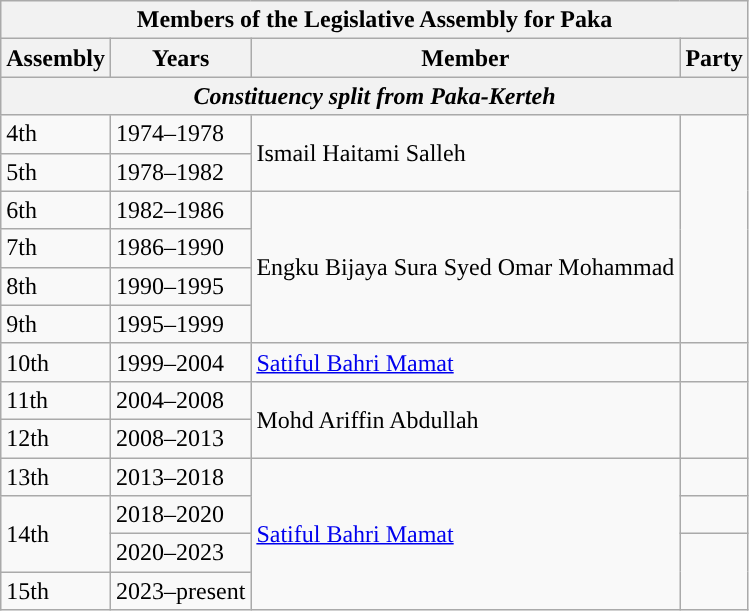<table class="wikitable">
<tr>
<th colspan="4">Members of the Legislative Assembly for Paka</th>
</tr>
<tr>
<th>Assembly</th>
<th>Years</th>
<th>Member</th>
<th>Party</th>
</tr>
<tr>
<th colspan="4" align="center"><em>Constituency split from Paka-Kerteh</em></th>
</tr>
<tr>
<td>4th</td>
<td>1974–1978</td>
<td rowspan="2">Ismail Haitami Salleh</td>
<td rowspan="6"></td>
</tr>
<tr>
<td>5th</td>
<td>1978–1982</td>
</tr>
<tr>
<td>6th</td>
<td>1982–1986</td>
<td rowspan="4">Engku Bijaya Sura Syed Omar Mohammad</td>
</tr>
<tr>
<td>7th</td>
<td>1986–1990</td>
</tr>
<tr>
<td>8th</td>
<td>1990–1995</td>
</tr>
<tr>
<td>9th</td>
<td>1995–1999</td>
</tr>
<tr>
<td>10th</td>
<td>1999–2004</td>
<td><a href='#'>Satiful Bahri Mamat</a></td>
<td></td>
</tr>
<tr>
<td>11th</td>
<td>2004–2008</td>
<td rowspan="2">Mohd Ariffin Abdullah</td>
<td rowspan="2"></td>
</tr>
<tr>
<td>12th</td>
<td>2008–2013</td>
</tr>
<tr>
<td>13th</td>
<td>2013–2018</td>
<td rowspan="4"><a href='#'>Satiful Bahri Mamat</a></td>
<td></td>
</tr>
<tr>
<td rowspan="2">14th</td>
<td>2018–2020</td>
<td></td>
</tr>
<tr>
<td>2020–2023</td>
<td rowspan=2></td>
</tr>
<tr>
<td>15th</td>
<td>2023–present</td>
</tr>
</table>
